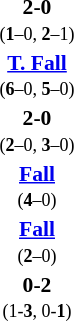<table style="width:100%;" cellspacing="1">
<tr>
<th width=25%></th>
<th width=10%></th>
<th width=25%></th>
</tr>
<tr style=font-size:90%>
<td align=right><strong></strong></td>
<td align=center><strong> 2-0 </strong><br><small>(<strong>1</strong>–0, <strong>2</strong>–1)</small></td>
<td></td>
</tr>
<tr style=font-size:90%>
<td align=right><strong></strong></td>
<td align=center><strong> <a href='#'>T. Fall</a> </strong><br><small>(<strong>6</strong>–0, <strong>5</strong>–0)</small></td>
<td></td>
</tr>
<tr style=font-size:90%>
<td align=right><strong></strong></td>
<td align=center><strong> 2-0 </strong><br><small>(<strong>2</strong>–0, <strong>3</strong>–0)</small></td>
<td></td>
</tr>
<tr style=font-size:90%>
<td align=right><strong></strong></td>
<td align=center><strong> <a href='#'>Fall</a> </strong><br><small>(<strong>4</strong>–0)</small></td>
<td></td>
</tr>
<tr style=font-size:90%>
<td align=right><strong></strong></td>
<td align=center><strong> <a href='#'>Fall</a> </strong><br><small>(<strong>2</strong>–0)</small></td>
<td></td>
</tr>
<tr style=font-size:90%>
<td align=right></td>
<td align=center><strong> 0-2 </strong><br><small>(1-<strong>3</strong>, 0-<strong>1</strong>)</small></td>
<td><strong> </strong></td>
</tr>
</table>
